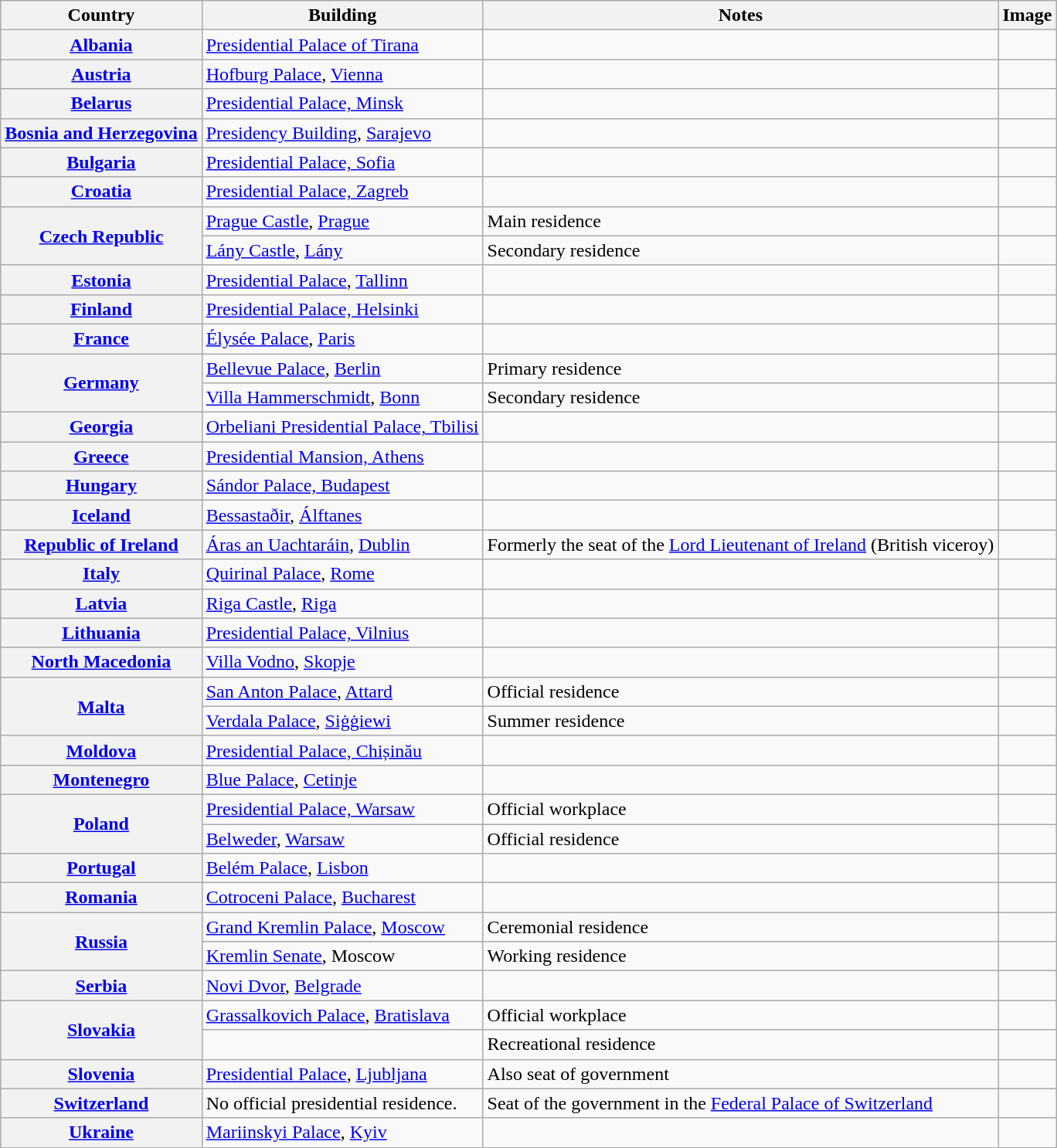<table class="wikitable sortable plainrowheaders">
<tr>
<th scope="col">Country</th>
<th scope="col">Building</th>
<th scope="col">Notes</th>
<th scope="col">Image</th>
</tr>
<tr>
<th scope="row"><a href='#'>Albania</a></th>
<td><a href='#'>Presidential Palace of Tirana</a></td>
<td></td>
<td></td>
</tr>
<tr>
<th scope="row"><a href='#'>Austria</a></th>
<td><a href='#'>Hofburg Palace</a>, <a href='#'>Vienna</a></td>
<td></td>
<td></td>
</tr>
<tr>
<th scope="row"><a href='#'>Belarus</a></th>
<td><a href='#'>Presidential Palace, Minsk</a></td>
<td></td>
<td></td>
</tr>
<tr>
<th scope="row"><a href='#'>Bosnia and Herzegovina</a></th>
<td><a href='#'>Presidency Building</a>, <a href='#'>Sarajevo</a></td>
<td></td>
<td></td>
</tr>
<tr>
<th scope="row"><a href='#'>Bulgaria</a></th>
<td><a href='#'>Presidential Palace, Sofia</a></td>
<td></td>
<td></td>
</tr>
<tr>
<th scope="row"><a href='#'>Croatia</a></th>
<td><a href='#'>Presidential Palace, Zagreb</a></td>
<td></td>
<td></td>
</tr>
<tr>
<th scope="row" rowspan="2"><a href='#'>Czech Republic</a></th>
<td><a href='#'>Prague Castle</a>, <a href='#'>Prague</a></td>
<td>Main residence</td>
<td></td>
</tr>
<tr>
<td><a href='#'>Lány Castle</a>, <a href='#'>Lány</a></td>
<td>Secondary residence</td>
<td></td>
</tr>
<tr>
<th scope="row"><a href='#'>Estonia</a></th>
<td><a href='#'>Presidential Palace</a>, <a href='#'>Tallinn</a></td>
<td></td>
<td></td>
</tr>
<tr>
<th scope="row"><a href='#'>Finland</a></th>
<td><a href='#'>Presidential Palace, Helsinki</a></td>
<td></td>
<td></td>
</tr>
<tr>
<th scope="row"><a href='#'>France</a></th>
<td><a href='#'>Élysée Palace</a>, <a href='#'>Paris</a></td>
<td></td>
<td></td>
</tr>
<tr>
<th scope="row" rowspan="2"><a href='#'>Germany</a></th>
<td><a href='#'>Bellevue Palace</a>, <a href='#'>Berlin</a></td>
<td>Primary residence</td>
<td></td>
</tr>
<tr>
<td><a href='#'>Villa Hammerschmidt</a>, <a href='#'>Bonn</a></td>
<td>Secondary residence</td>
<td></td>
</tr>
<tr>
<th scope="row"><a href='#'>Georgia</a></th>
<td><a href='#'>Orbeliani Presidential Palace, Tbilisi</a></td>
<td></td>
<td></td>
</tr>
<tr>
<th scope="row"><a href='#'>Greece</a></th>
<td><a href='#'>Presidential Mansion, Athens</a></td>
<td></td>
<td></td>
</tr>
<tr>
<th scope="row"><a href='#'>Hungary</a></th>
<td><a href='#'>Sándor Palace, Budapest</a></td>
<td></td>
<td></td>
</tr>
<tr>
<th scope="row"><a href='#'>Iceland</a></th>
<td><a href='#'>Bessastaðir</a>, <a href='#'>Álftanes</a></td>
<td></td>
<td></td>
</tr>
<tr>
<th scope="row"><a href='#'>Republic of Ireland</a></th>
<td><a href='#'>Áras an Uachtaráin</a>, <a href='#'>Dublin</a></td>
<td>Formerly the seat of the <a href='#'>Lord Lieutenant of Ireland</a> (British viceroy)</td>
<td></td>
</tr>
<tr>
<th scope="row"><a href='#'>Italy</a></th>
<td><a href='#'>Quirinal Palace</a>, <a href='#'>Rome</a></td>
<td></td>
<td></td>
</tr>
<tr>
<th scope="row"><a href='#'>Latvia</a></th>
<td><a href='#'>Riga Castle</a>, <a href='#'>Riga</a></td>
<td></td>
<td></td>
</tr>
<tr>
<th scope="row"><a href='#'>Lithuania</a></th>
<td><a href='#'>Presidential Palace, Vilnius</a></td>
<td></td>
<td></td>
</tr>
<tr>
<th scope="row"><a href='#'>North Macedonia</a></th>
<td><a href='#'>Villa Vodno</a>, <a href='#'>Skopje</a></td>
<td></td>
<td></td>
</tr>
<tr>
<th scope="row" rowspan="2"><a href='#'>Malta</a></th>
<td><a href='#'>San Anton Palace</a>, <a href='#'>Attard</a></td>
<td>Official residence</td>
<td></td>
</tr>
<tr>
<td><a href='#'>Verdala Palace</a>, <a href='#'>Siġġiewi</a></td>
<td>Summer residence</td>
<td></td>
</tr>
<tr>
<th scope="row"><a href='#'>Moldova</a></th>
<td><a href='#'>Presidential Palace, Chișinău</a></td>
<td></td>
<td></td>
</tr>
<tr>
<th scope="row"><a href='#'>Montenegro</a></th>
<td><a href='#'>Blue Palace</a>, <a href='#'>Cetinje</a></td>
<td></td>
<td></td>
</tr>
<tr>
<th scope="row" rowspan="2"><a href='#'>Poland</a></th>
<td><a href='#'>Presidential Palace, Warsaw</a></td>
<td>Official workplace</td>
<td></td>
</tr>
<tr>
<td><a href='#'>Belweder</a>, <a href='#'>Warsaw</a></td>
<td>Official residence</td>
<td></td>
</tr>
<tr>
<th scope="row"><a href='#'>Portugal</a></th>
<td><a href='#'>Belém Palace</a>, <a href='#'>Lisbon</a></td>
<td></td>
<td></td>
</tr>
<tr>
<th scope="row"><a href='#'>Romania</a></th>
<td><a href='#'>Cotroceni Palace</a>, <a href='#'>Bucharest</a></td>
<td></td>
<td></td>
</tr>
<tr>
<th scope="row" rowspan="2"><a href='#'>Russia</a></th>
<td><a href='#'>Grand Kremlin Palace</a>, <a href='#'>Moscow</a></td>
<td>Ceremonial residence</td>
<td></td>
</tr>
<tr>
<td><a href='#'>Kremlin Senate</a>, Moscow</td>
<td>Working residence</td>
<td></td>
</tr>
<tr>
<th scope="row"><a href='#'>Serbia</a></th>
<td><a href='#'>Novi Dvor</a>, <a href='#'>Belgrade</a></td>
<td></td>
<td></td>
</tr>
<tr>
<th rowspan="2" scope="row"><a href='#'>Slovakia</a></th>
<td><a href='#'>Grassalkovich Palace</a>, <a href='#'>Bratislava</a></td>
<td>Official workplace</td>
<td></td>
</tr>
<tr>
<td></td>
<td>Recreational residence</td>
<td></td>
</tr>
<tr>
<th scope="row"><a href='#'>Slovenia</a></th>
<td><a href='#'>Presidential Palace</a>, <a href='#'>Ljubljana</a></td>
<td>Also seat of government</td>
<td></td>
</tr>
<tr>
<th scope="row"><a href='#'>Switzerland</a></th>
<td>No official presidential residence.</td>
<td>Seat of the government in the <a href='#'>Federal Palace of Switzerland</a></td>
<td></td>
</tr>
<tr>
<th scope="row"><a href='#'>Ukraine</a></th>
<td><a href='#'>Mariinskyi Palace</a>, <a href='#'>Kyiv</a></td>
<td></td>
<td></td>
</tr>
</table>
